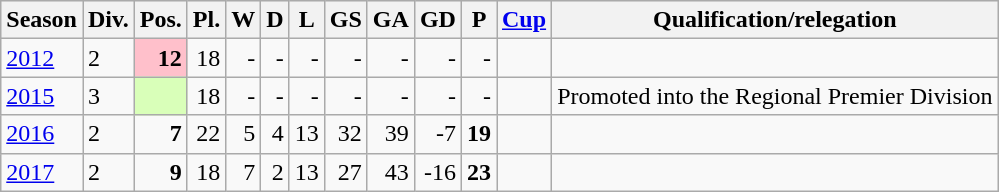<table class="wikitable">
<tr style="background:#EFEFEF;">
<th>Season</th>
<th>Div.</th>
<th>Pos.</th>
<th>Pl.</th>
<th>W</th>
<th>D</th>
<th>L</th>
<th>GS</th>
<th>GA</th>
<th>GD</th>
<th>P</th>
<th><a href='#'>Cup</a></th>
<th>Qualification/relegation</th>
</tr>
<tr>
<td><a href='#'>2012</a></td>
<td>2</td>
<td align=right bgcolor=FFC0CB><strong>12</strong></td>
<td align=right>18</td>
<td align=right>-</td>
<td align=right>-</td>
<td align=right>-</td>
<td align=right>-</td>
<td align=right>-</td>
<td align=right>-</td>
<td align=right>-</td>
<td></td>
<td></td>
</tr>
<tr>
<td><a href='#'>2015</a></td>
<td>3</td>
<td align=right bgcolor=D9FFB9></td>
<td align=right>18</td>
<td align=right>-</td>
<td align=right>-</td>
<td align=right>-</td>
<td align=right>-</td>
<td align=right>-</td>
<td align=right>-</td>
<td align=right>-</td>
<td></td>
<td>Promoted into the Regional Premier Division</td>
</tr>
<tr>
<td><a href='#'>2016</a></td>
<td>2</td>
<td align=right><strong>7</strong></td>
<td align=right>22</td>
<td align=right>5</td>
<td align=right>4</td>
<td align=right>13</td>
<td align=right>32</td>
<td align=right>39</td>
<td align=right>-7</td>
<td align=right><strong>19</strong></td>
<td></td>
<td></td>
</tr>
<tr>
<td><a href='#'>2017</a></td>
<td>2</td>
<td align=right><strong>9</strong></td>
<td align=right>18</td>
<td align=right>7</td>
<td align=right>2</td>
<td align=right>13</td>
<td align=right>27</td>
<td align=right>43</td>
<td align=right>-16</td>
<td align=right><strong>23</strong></td>
<td></td>
<td></td>
</tr>
</table>
